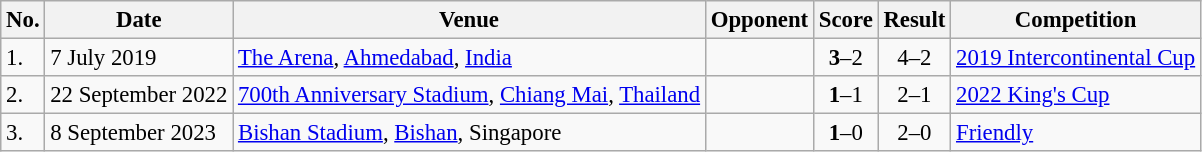<table class="wikitable" style="font-size:95%;">
<tr>
<th>No.</th>
<th>Date</th>
<th>Venue</th>
<th>Opponent</th>
<th>Score</th>
<th>Result</th>
<th>Competition</th>
</tr>
<tr>
<td>1.</td>
<td>7 July 2019</td>
<td><a href='#'>The Arena</a>, <a href='#'>Ahmedabad</a>, <a href='#'>India</a></td>
<td></td>
<td align=center><strong>3</strong>–2</td>
<td align=center>4–2</td>
<td><a href='#'>2019 Intercontinental Cup</a></td>
</tr>
<tr>
<td>2.</td>
<td>22 September 2022</td>
<td><a href='#'>700th Anniversary Stadium</a>, <a href='#'>Chiang Mai</a>, <a href='#'>Thailand</a></td>
<td></td>
<td align=center><strong>1</strong>–1</td>
<td align=center>2–1</td>
<td><a href='#'>2022 King's Cup</a></td>
</tr>
<tr>
<td>3.</td>
<td>8 September 2023</td>
<td><a href='#'>Bishan Stadium</a>, <a href='#'>Bishan</a>, Singapore</td>
<td></td>
<td align=center><strong>1</strong>–0</td>
<td align=center>2–0</td>
<td><a href='#'>Friendly</a></td>
</tr>
</table>
